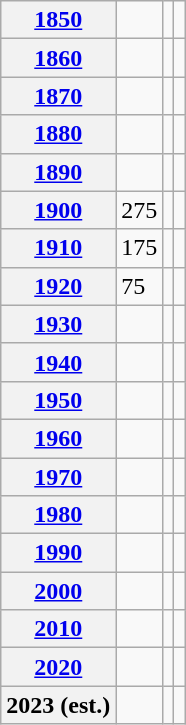<table class="wikitable">
<tr>
<th><a href='#'>1850</a></th>
<td></td>
<td></td>
<td></td>
</tr>
<tr>
<th><a href='#'>1860</a></th>
<td></td>
<td></td>
<td></td>
</tr>
<tr>
<th><a href='#'>1870</a></th>
<td></td>
<td></td>
<td></td>
</tr>
<tr>
<th><a href='#'>1880</a></th>
<td></td>
<td></td>
<td></td>
</tr>
<tr>
<th><a href='#'>1890</a></th>
<td></td>
<td></td>
<td></td>
</tr>
<tr>
<th><a href='#'>1900</a></th>
<td>275</td>
<td></td>
<td></td>
</tr>
<tr>
<th><a href='#'>1910</a></th>
<td>175</td>
<td></td>
<td></td>
</tr>
<tr>
<th><a href='#'>1920</a></th>
<td>75</td>
<td></td>
<td></td>
</tr>
<tr>
<th><a href='#'>1930</a></th>
<td></td>
<td></td>
<td></td>
</tr>
<tr>
<th><a href='#'>1940</a></th>
<td></td>
<td></td>
<td></td>
</tr>
<tr>
<th><a href='#'>1950</a></th>
<td></td>
<td></td>
<td></td>
</tr>
<tr>
<th><a href='#'>1960</a></th>
<td></td>
<td></td>
<td></td>
</tr>
<tr>
<th><a href='#'>1970</a></th>
<td></td>
<td></td>
<td></td>
</tr>
<tr>
<th><a href='#'>1980</a></th>
<td></td>
<td></td>
<td></td>
</tr>
<tr>
<th><a href='#'>1990</a></th>
<td></td>
<td></td>
<td></td>
</tr>
<tr>
<th><a href='#'>2000</a></th>
<td></td>
<td></td>
<td></td>
</tr>
<tr>
<th><a href='#'>2010</a></th>
<td></td>
<td></td>
<td></td>
</tr>
<tr>
<th><a href='#'>2020</a></th>
<td></td>
<td></td>
<td></td>
</tr>
<tr>
<th>2023 (est.)</th>
<td></td>
<td></td>
<td></td>
</tr>
</table>
